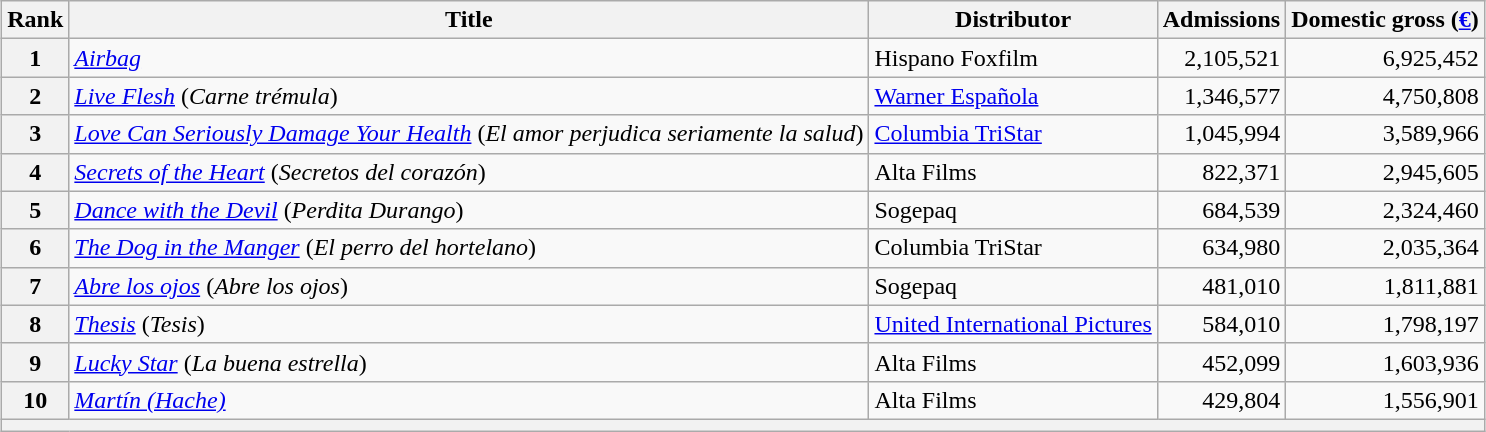<table class="wikitable" style="margin:1em auto;">
<tr>
<th>Rank</th>
<th>Title</th>
<th>Distributor</th>
<th>Admissions</th>
<th>Domestic gross (<a href='#'>€</a>)</th>
</tr>
<tr>
<th align = "center">1</th>
<td><em><a href='#'>Airbag</a></em></td>
<td>Hispano Foxfilm</td>
<td align = "right">2,105,521</td>
<td align = "right">6,925,452</td>
</tr>
<tr>
<th align = "center">2</th>
<td><em><a href='#'>Live Flesh</a></em> (<em>Carne trémula</em>)</td>
<td><a href='#'>Warner Española</a></td>
<td align = "right">1,346,577</td>
<td align = "right">4,750,808</td>
</tr>
<tr>
<th align = "center">3</th>
<td><em><a href='#'>Love Can Seriously Damage Your Health</a></em> (<em>El amor perjudica seriamente la salud</em>)</td>
<td><a href='#'>Columbia TriStar</a></td>
<td align = "right">1,045,994</td>
<td align = "right">3,589,966</td>
</tr>
<tr>
<th align = "center">4</th>
<td><em><a href='#'>Secrets of the Heart</a></em> (<em>Secretos del corazón</em>)</td>
<td>Alta Films</td>
<td align = "right">822,371</td>
<td align = "right">2,945,605</td>
</tr>
<tr>
<th align = "center">5</th>
<td><em><a href='#'>Dance with the Devil</a></em> (<em>Perdita Durango</em>)</td>
<td>Sogepaq</td>
<td align = "right">684,539</td>
<td align = "right">2,324,460</td>
</tr>
<tr>
<th align = "center">6</th>
<td><em><a href='#'>The Dog in the Manger</a></em> (<em>El perro del hortelano</em>) </td>
<td>Columbia TriStar</td>
<td align = "right">634,980</td>
<td align = "right">2,035,364</td>
</tr>
<tr>
<th align = "center">7</th>
<td><em><a href='#'>Abre los ojos</a></em> (<em>Abre los ojos</em>)</td>
<td>Sogepaq</td>
<td align = "right">481,010</td>
<td align = "right">1,811,881</td>
</tr>
<tr>
<th align = "center">8</th>
<td><em><a href='#'>Thesis</a></em> (<em>Tesis</em>) </td>
<td><a href='#'>United International Pictures</a></td>
<td align = "right">584,010</td>
<td align = "right">1,798,197</td>
</tr>
<tr>
<th align = "center">9</th>
<td><em><a href='#'>Lucky Star</a></em> (<em>La buena estrella</em>)</td>
<td>Alta Films</td>
<td align = "right">452,099</td>
<td align = "right">1,603,936</td>
</tr>
<tr>
<th align = "center">10</th>
<td><em><a href='#'>Martín (Hache)</a></em></td>
<td>Alta Films</td>
<td align = "right">429,804</td>
<td align = "right">1,556,901</td>
</tr>
<tr>
<th align = "center" colspan = "5"></th>
</tr>
</table>
